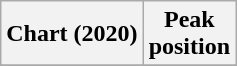<table class="wikitable sortable plainrowheaders">
<tr>
<th>Chart (2020)</th>
<th>Peak<br>position</th>
</tr>
<tr>
</tr>
</table>
